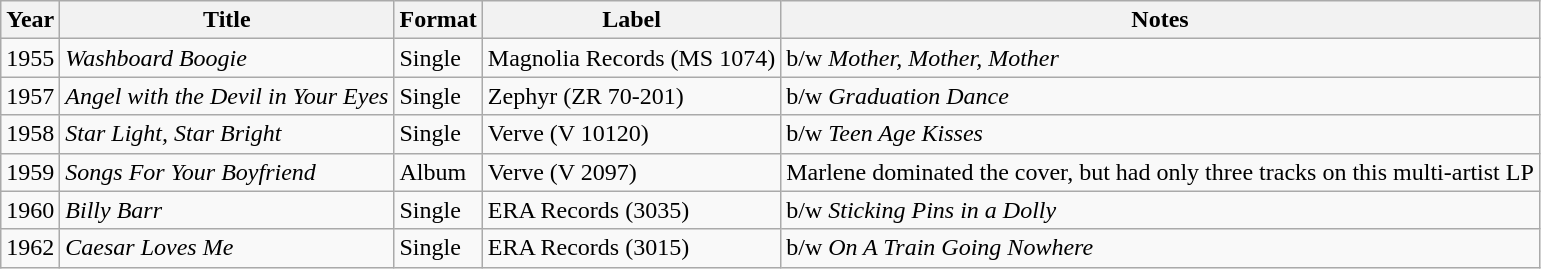<table class="wikitable sortable plainrowheaders">
<tr>
<th scope="col">Year</th>
<th scope="col">Title</th>
<th scope="col">Format</th>
<th scope="col">Label</th>
<th scope="col">Notes</th>
</tr>
<tr>
<td>1955</td>
<td><em>Washboard Boogie</em></td>
<td>Single</td>
<td>Magnolia Records (MS 1074)</td>
<td>b/w <em>Mother, Mother, Mother</em></td>
</tr>
<tr>
<td>1957</td>
<td><em>Angel with the Devil in Your Eyes</em></td>
<td>Single</td>
<td>Zephyr (ZR 70-201)</td>
<td>b/w <em>Graduation Dance</em></td>
</tr>
<tr>
<td>1958</td>
<td><em>Star Light, Star Bright</em></td>
<td>Single</td>
<td>Verve (V 10120)</td>
<td>b/w <em>Teen Age Kisses</em></td>
</tr>
<tr>
<td>1959</td>
<td><em>Songs For Your Boyfriend</em></td>
<td>Album</td>
<td>Verve (V 2097)</td>
<td>Marlene dominated the cover, but had only three tracks on this multi-artist LP</td>
</tr>
<tr>
<td>1960</td>
<td><em>Billy Barr</em></td>
<td>Single</td>
<td>ERA Records (3035)</td>
<td>b/w <em>Sticking Pins in a Dolly</em></td>
</tr>
<tr>
<td>1962</td>
<td><em>Caesar Loves Me</em></td>
<td>Single</td>
<td>ERA Records (3015)</td>
<td>b/w <em>On A Train Going Nowhere</em></td>
</tr>
</table>
